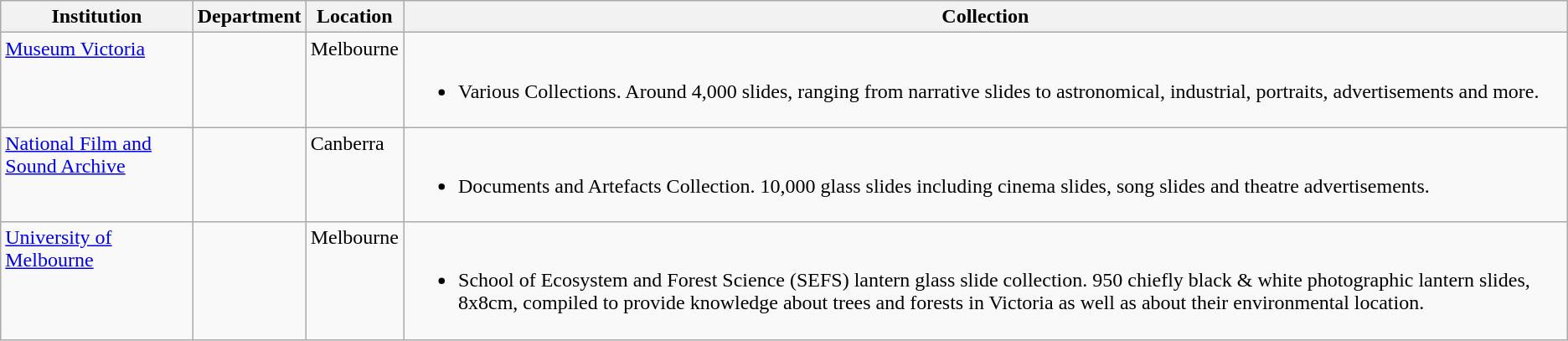<table class="wikitable sortable">
<tr>
<th scope="col">Institution</th>
<th scope="col">Department</th>
<th scope="col">Location</th>
<th scope="col" class="unsortable">Collection</th>
</tr>
<tr style="vertical-align: top;">
<td><a href='#'>Museum Victoria</a></td>
<td></td>
<td>Melbourne</td>
<td><br><ul><li>Various Collections. Around 4,000 slides, ranging from narrative slides to astronomical, industrial, portraits, advertisements and more.</li></ul></td>
</tr>
<tr style="vertical-align: top;">
<td><a href='#'>National Film and Sound Archive</a></td>
<td></td>
<td>Canberra</td>
<td><br><ul><li>Documents and Artefacts Collection. 10,000 glass slides including cinema slides, song slides and theatre advertisements.</li></ul></td>
</tr>
<tr style="vertical-align: top;">
<td><a href='#'>University of Melbourne</a></td>
<td></td>
<td>Melbourne</td>
<td><br><ul><li>School of Ecosystem and Forest Science (SEFS) lantern glass slide collection. 950 chiefly black & white photographic lantern slides, 8x8cm, compiled to provide knowledge about trees and forests in Victoria as well as about their environmental location.</li></ul></td>
</tr>
</table>
